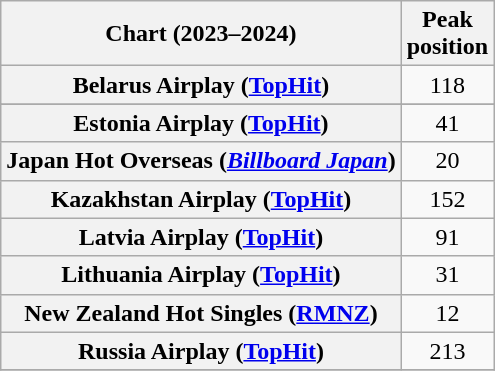<table class="wikitable sortable plainrowheaders" style="text-align:center">
<tr>
<th scope="col">Chart (2023–2024)</th>
<th scope="col">Peak<br>position</th>
</tr>
<tr>
<th scope="row">Belarus Airplay (<a href='#'>TopHit</a>)</th>
<td>118</td>
</tr>
<tr>
</tr>
<tr>
<th scope="row">Estonia Airplay (<a href='#'>TopHit</a>)</th>
<td>41</td>
</tr>
<tr>
<th scope="row">Japan Hot Overseas (<em><a href='#'>Billboard Japan</a></em>)</th>
<td>20</td>
</tr>
<tr>
<th scope="row">Kazakhstan Airplay (<a href='#'>TopHit</a>)</th>
<td>152</td>
</tr>
<tr>
<th scope="row">Latvia Airplay (<a href='#'>TopHit</a>)</th>
<td>91</td>
</tr>
<tr>
<th scope="row">Lithuania Airplay (<a href='#'>TopHit</a>)</th>
<td>31</td>
</tr>
<tr>
<th scope="row">New Zealand Hot Singles (<a href='#'>RMNZ</a>)</th>
<td>12</td>
</tr>
<tr>
<th scope="row">Russia Airplay (<a href='#'>TopHit</a>)</th>
<td>213</td>
</tr>
<tr>
</tr>
</table>
